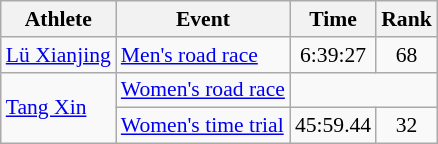<table class=wikitable style=font-size:90%;text-align:center>
<tr>
<th>Athlete</th>
<th>Event</th>
<th>Time</th>
<th>Rank</th>
</tr>
<tr align=center>
<td align=left><a href='#'>Lü Xianjing</a></td>
<td align=left><a href='#'>Men's road race</a></td>
<td>6:39:27</td>
<td>68</td>
</tr>
<tr align=center>
<td align=left rowspan=2><a href='#'>Tang Xin</a></td>
<td align=left><a href='#'>Women's road race</a></td>
<td colspan=2></td>
</tr>
<tr align=center>
<td align=left><a href='#'>Women's time trial</a></td>
<td>45:59.44</td>
<td>32</td>
</tr>
</table>
